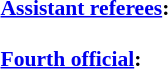<table width=50% style="font-size: 90%">
<tr>
<td><br><strong><a href='#'>Assistant referees</a>:</strong><br><br><strong><a href='#'>Fourth official</a>:</strong>
<br></td>
</tr>
</table>
